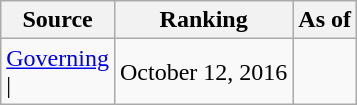<table class="wikitable" style="text-align:center">
<tr>
<th>Source</th>
<th>Ranking</th>
<th>As of</th>
</tr>
<tr>
<td align=left><a href='#'>Governing</a><br>| </td>
<td>October 12, 2016</td>
</tr>
</table>
